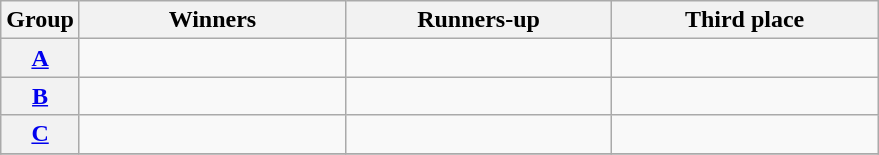<table class=wikitable>
<tr>
<th>Group</th>
<th width="170">Winners</th>
<th width="170">Runners-up</th>
<th width="170">Third place</th>
</tr>
<tr>
<th><a href='#'>A</a></th>
<td></td>
<td></td>
<td></td>
</tr>
<tr>
<th><a href='#'>B</a></th>
<td></td>
<td></td>
<td></td>
</tr>
<tr>
<th><a href='#'>C</a></th>
<td></td>
<td></td>
<td></td>
</tr>
<tr>
</tr>
</table>
